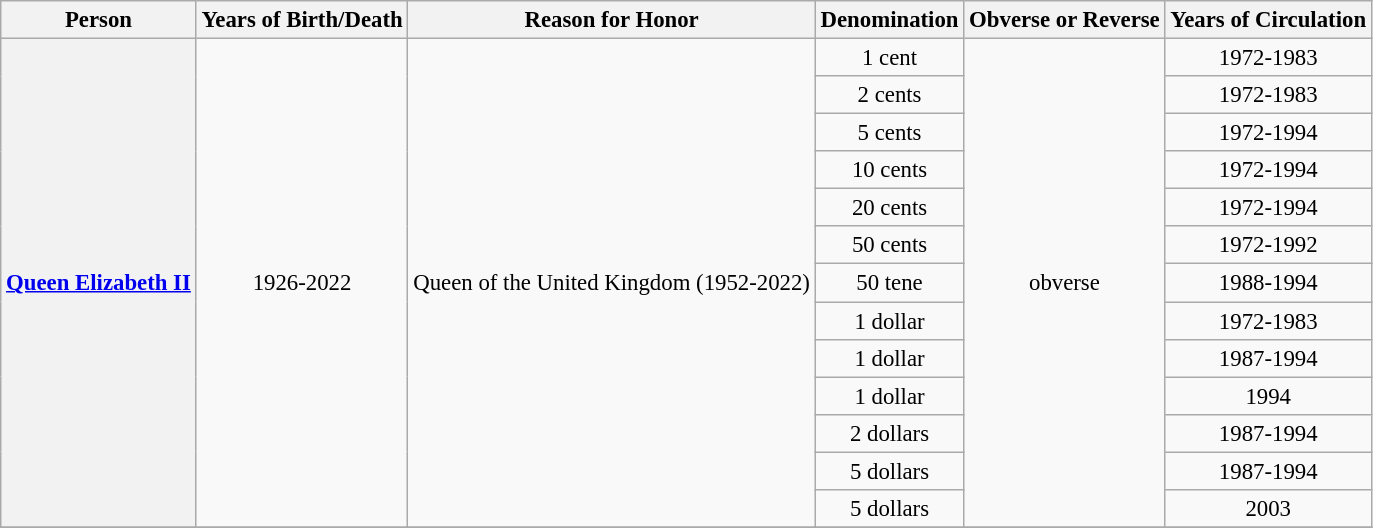<table class="wikitable" style="font-size:95%; text-align:center;">
<tr>
<th>Person</th>
<th>Years of Birth/Death</th>
<th>Reason for Honor</th>
<th>Denomination</th>
<th>Obverse or Reverse</th>
<th>Years of Circulation</th>
</tr>
<tr>
<th rowspan="13"><a href='#'>Queen Elizabeth II</a></th>
<td rowspan="13">1926-2022</td>
<td rowspan="13">Queen of the United Kingdom (1952-2022)</td>
<td>1 cent</td>
<td rowspan="13">obverse</td>
<td>1972-1983</td>
</tr>
<tr>
<td>2 cents</td>
<td>1972-1983</td>
</tr>
<tr>
<td>5 cents</td>
<td>1972-1994</td>
</tr>
<tr>
<td>10 cents</td>
<td>1972-1994</td>
</tr>
<tr>
<td>20 cents</td>
<td>1972-1994</td>
</tr>
<tr>
<td>50 cents</td>
<td>1972-1992</td>
</tr>
<tr>
<td>50 tene</td>
<td>1988-1994</td>
</tr>
<tr>
<td>1 dollar</td>
<td>1972-1983</td>
</tr>
<tr>
<td>1 dollar</td>
<td>1987-1994</td>
</tr>
<tr>
<td>1 dollar</td>
<td>1994</td>
</tr>
<tr>
<td>2 dollars</td>
<td>1987-1994</td>
</tr>
<tr>
<td>5 dollars</td>
<td>1987-1994</td>
</tr>
<tr>
<td>5 dollars</td>
<td>2003</td>
</tr>
<tr>
</tr>
</table>
